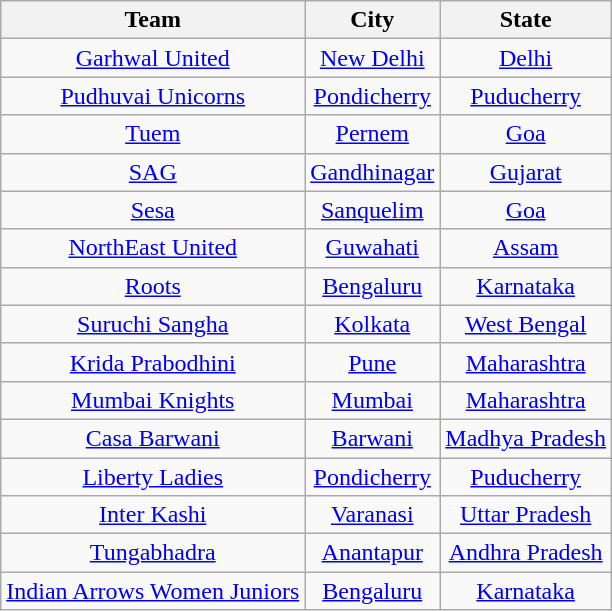<table class="wikitable sortable" style="text-align: center">
<tr>
<th>Team</th>
<th>City</th>
<th>State</th>
</tr>
<tr>
<td><a href='#'>Garhwal United</a></td>
<td><a href='#'>New Delhi</a></td>
<td><a href='#'>Delhi</a></td>
</tr>
<tr>
<td><a href='#'>Pudhuvai Unicorns</a></td>
<td><a href='#'>Pondicherry</a></td>
<td><a href='#'>Puducherry</a></td>
</tr>
<tr>
<td><a href='#'>Tuem</a></td>
<td><a href='#'>Pernem</a></td>
<td><a href='#'>Goa</a></td>
</tr>
<tr>
<td><a href='#'>SAG</a></td>
<td><a href='#'>Gandhinagar</a></td>
<td><a href='#'>Gujarat</a></td>
</tr>
<tr>
<td><a href='#'>Sesa</a></td>
<td><a href='#'>Sanquelim</a></td>
<td><a href='#'>Goa</a></td>
</tr>
<tr>
<td><a href='#'>NorthEast United</a></td>
<td><a href='#'>Guwahati</a></td>
<td><a href='#'>Assam</a></td>
</tr>
<tr>
<td><a href='#'>Roots</a></td>
<td><a href='#'>Bengaluru</a></td>
<td><a href='#'>Karnataka</a></td>
</tr>
<tr>
<td><a href='#'>Suruchi Sangha</a></td>
<td><a href='#'>Kolkata</a></td>
<td><a href='#'>West Bengal</a></td>
</tr>
<tr>
<td><a href='#'>Krida Prabodhini</a></td>
<td><a href='#'>Pune</a></td>
<td><a href='#'>Maharashtra</a></td>
</tr>
<tr>
<td><a href='#'>Mumbai Knights</a></td>
<td><a href='#'>Mumbai</a></td>
<td><a href='#'>Maharashtra</a></td>
</tr>
<tr>
<td><a href='#'>Casa Barwani</a></td>
<td><a href='#'>Barwani</a></td>
<td><a href='#'>Madhya Pradesh</a></td>
</tr>
<tr>
<td><a href='#'>Liberty Ladies</a></td>
<td><a href='#'>Pondicherry</a></td>
<td><a href='#'>Puducherry</a></td>
</tr>
<tr>
<td><a href='#'>Inter Kashi</a></td>
<td><a href='#'>Varanasi</a></td>
<td><a href='#'>Uttar Pradesh</a></td>
</tr>
<tr>
<td><a href='#'>Tungabhadra</a></td>
<td><a href='#'>Anantapur</a></td>
<td><a href='#'>Andhra Pradesh</a></td>
</tr>
<tr>
<td><a href='#'>Indian Arrows Women Juniors</a></td>
<td><a href='#'>Bengaluru</a></td>
<td><a href='#'>Karnataka</a></td>
</tr>
</table>
